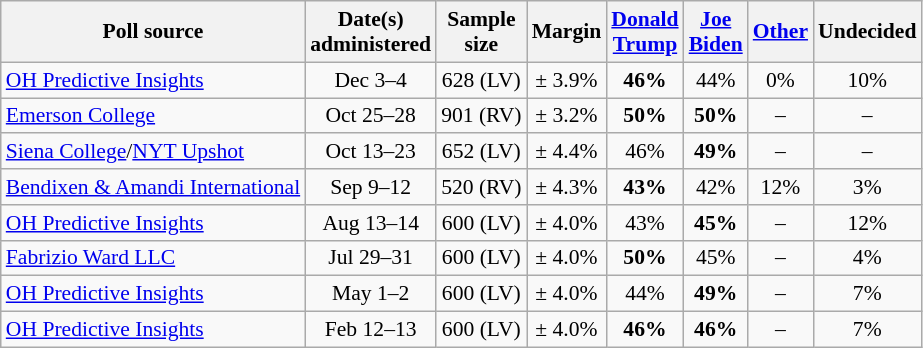<table class="wikitable sortable mw-collapsible mw-collapsed" style="text-align:center;font-size:90%;line-height:17px">
<tr>
<th>Poll source</th>
<th>Date(s)<br>administered</th>
<th>Sample<br>size</th>
<th>Margin<br></th>
<th class="unsortable"><a href='#'>Donald<br>Trump</a><br><small></small></th>
<th class="unsortable"><a href='#'>Joe<br>Biden</a><br><small></small></th>
<th class="unsortable"><a href='#'>Other</a></th>
<th class="unsortable">Undecided</th>
</tr>
<tr>
<td style="text-align:left;"><a href='#'>OH Predictive Insights</a></td>
<td>Dec 3–4</td>
<td>628 (LV)</td>
<td>± 3.9%</td>
<td><strong>46%</strong></td>
<td>44%</td>
<td>0%</td>
<td>10%</td>
</tr>
<tr>
<td style="text-align:left;"><a href='#'>Emerson College</a></td>
<td>Oct 25–28</td>
<td>901 (RV)</td>
<td>± 3.2%</td>
<td><strong>50%</strong></td>
<td><strong>50%</strong></td>
<td>–</td>
<td>–</td>
</tr>
<tr>
<td style="text-align:left;"><a href='#'>Siena College</a>/<a href='#'>NYT Upshot</a></td>
<td>Oct 13–23</td>
<td>652 (LV)</td>
<td>± 4.4%</td>
<td>46%</td>
<td><strong>49%</strong></td>
<td>–</td>
<td>–</td>
</tr>
<tr>
<td style="text-align:left;"><a href='#'>Bendixen & Amandi International</a></td>
<td>Sep 9–12</td>
<td>520 (RV)</td>
<td>± 4.3%</td>
<td><strong>43%</strong></td>
<td>42%</td>
<td>12%</td>
<td>3%</td>
</tr>
<tr>
<td style="text-align:left;"><a href='#'>OH Predictive Insights</a></td>
<td>Aug 13–14</td>
<td>600 (LV)</td>
<td>± 4.0%</td>
<td>43%</td>
<td><strong>45%</strong></td>
<td>–</td>
<td>12%</td>
</tr>
<tr>
<td style="text-align:left;"><a href='#'>Fabrizio Ward LLC</a></td>
<td>Jul 29–31</td>
<td>600 (LV)</td>
<td>± 4.0%</td>
<td><strong>50%</strong></td>
<td>45%</td>
<td>–</td>
<td>4%</td>
</tr>
<tr>
<td style="text-align:left;"><a href='#'>OH Predictive Insights</a></td>
<td>May 1–2</td>
<td>600 (LV)</td>
<td>± 4.0%</td>
<td>44%</td>
<td><strong>49%</strong></td>
<td>–</td>
<td>7%</td>
</tr>
<tr>
<td style="text-align:left;"><a href='#'>OH Predictive Insights</a></td>
<td>Feb 12–13</td>
<td>600 (LV)</td>
<td>± 4.0%</td>
<td><strong>46%</strong></td>
<td><strong>46%</strong></td>
<td>–</td>
<td>7%</td>
</tr>
</table>
